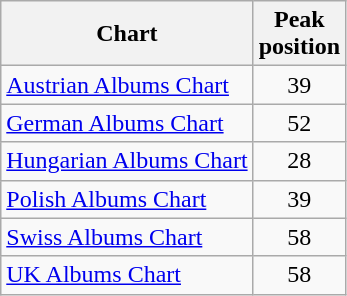<table class="wikitable sortable">
<tr>
<th>Chart</th>
<th>Peak<br>position</th>
</tr>
<tr>
<td><a href='#'>Austrian Albums Chart</a></td>
<td style="text-align:center;">39</td>
</tr>
<tr>
<td><a href='#'>German Albums Chart</a></td>
<td style="text-align:center;">52</td>
</tr>
<tr>
<td><a href='#'>Hungarian Albums Chart</a></td>
<td style="text-align:center;">28</td>
</tr>
<tr>
<td><a href='#'>Polish Albums Chart</a></td>
<td style="text-align:center;">39</td>
</tr>
<tr>
<td><a href='#'>Swiss Albums Chart</a></td>
<td style="text-align:center;">58</td>
</tr>
<tr>
<td><a href='#'>UK Albums Chart</a></td>
<td style="text-align:center;">58</td>
</tr>
</table>
